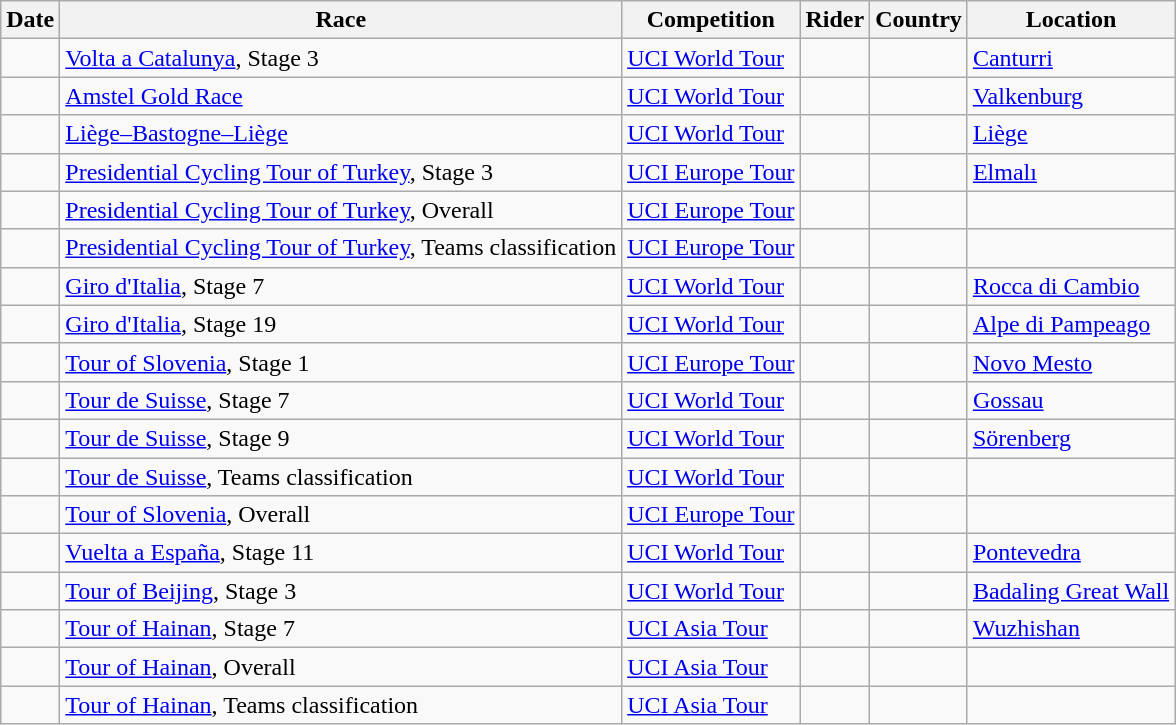<table class="wikitable sortable">
<tr>
<th>Date</th>
<th>Race</th>
<th>Competition</th>
<th>Rider</th>
<th>Country</th>
<th>Location</th>
</tr>
<tr>
<td></td>
<td><a href='#'>Volta a Catalunya</a>, Stage 3</td>
<td><a href='#'>UCI World Tour</a></td>
<td></td>
<td></td>
<td><a href='#'>Canturri</a></td>
</tr>
<tr>
<td></td>
<td><a href='#'>Amstel Gold Race</a></td>
<td><a href='#'>UCI World Tour</a></td>
<td></td>
<td></td>
<td><a href='#'>Valkenburg</a></td>
</tr>
<tr>
<td></td>
<td><a href='#'>Liège–Bastogne–Liège</a></td>
<td><a href='#'>UCI World Tour</a></td>
<td></td>
<td></td>
<td><a href='#'>Liège</a></td>
</tr>
<tr>
<td></td>
<td><a href='#'>Presidential Cycling Tour of Turkey</a>, Stage 3</td>
<td><a href='#'>UCI Europe Tour</a></td>
<td></td>
<td></td>
<td><a href='#'>Elmalı</a></td>
</tr>
<tr>
<td></td>
<td><a href='#'>Presidential Cycling Tour of Turkey</a>, Overall</td>
<td><a href='#'>UCI Europe Tour</a></td>
<td></td>
<td></td>
<td></td>
</tr>
<tr>
<td></td>
<td><a href='#'>Presidential Cycling Tour of Turkey</a>, Teams classification</td>
<td><a href='#'>UCI Europe Tour</a></td>
<td align="center"></td>
<td></td>
<td></td>
</tr>
<tr>
<td></td>
<td><a href='#'>Giro d'Italia</a>, Stage 7</td>
<td><a href='#'>UCI World Tour</a></td>
<td></td>
<td></td>
<td><a href='#'>Rocca di Cambio</a></td>
</tr>
<tr>
<td></td>
<td><a href='#'>Giro d'Italia</a>, Stage 19</td>
<td><a href='#'>UCI World Tour</a></td>
<td></td>
<td></td>
<td><a href='#'>Alpe di Pampeago</a></td>
</tr>
<tr>
<td></td>
<td><a href='#'>Tour of Slovenia</a>, Stage 1</td>
<td><a href='#'>UCI Europe Tour</a></td>
<td></td>
<td></td>
<td><a href='#'>Novo Mesto</a></td>
</tr>
<tr>
<td></td>
<td><a href='#'>Tour de Suisse</a>, Stage 7</td>
<td><a href='#'>UCI World Tour</a></td>
<td></td>
<td></td>
<td><a href='#'>Gossau</a></td>
</tr>
<tr>
<td></td>
<td><a href='#'>Tour de Suisse</a>, Stage 9</td>
<td><a href='#'>UCI World Tour</a></td>
<td></td>
<td></td>
<td><a href='#'>Sörenberg</a></td>
</tr>
<tr>
<td></td>
<td><a href='#'>Tour de Suisse</a>, Teams classification</td>
<td><a href='#'>UCI World Tour</a></td>
<td align="center"></td>
<td></td>
<td></td>
</tr>
<tr>
<td></td>
<td><a href='#'>Tour of Slovenia</a>, Overall</td>
<td><a href='#'>UCI Europe Tour</a></td>
<td></td>
<td></td>
<td></td>
</tr>
<tr>
<td></td>
<td><a href='#'>Vuelta a España</a>, Stage 11</td>
<td><a href='#'>UCI World Tour</a></td>
<td></td>
<td></td>
<td><a href='#'>Pontevedra</a></td>
</tr>
<tr>
<td></td>
<td><a href='#'>Tour of Beijing</a>, Stage 3</td>
<td><a href='#'>UCI World Tour</a></td>
<td></td>
<td></td>
<td><a href='#'>Badaling Great Wall</a></td>
</tr>
<tr>
<td></td>
<td><a href='#'>Tour of Hainan</a>, Stage 7</td>
<td><a href='#'>UCI Asia Tour</a></td>
<td></td>
<td></td>
<td><a href='#'>Wuzhishan</a></td>
</tr>
<tr>
<td></td>
<td><a href='#'>Tour of Hainan</a>, Overall</td>
<td><a href='#'>UCI Asia Tour</a></td>
<td></td>
<td></td>
<td></td>
</tr>
<tr>
<td></td>
<td><a href='#'>Tour of Hainan</a>, Teams classification</td>
<td><a href='#'>UCI Asia Tour</a></td>
<td align="center"></td>
<td></td>
<td></td>
</tr>
</table>
